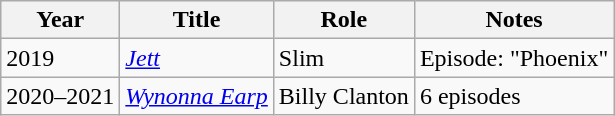<table class="wikitable sortable">
<tr>
<th>Year</th>
<th>Title</th>
<th>Role</th>
<th class="unsortable">Notes</th>
</tr>
<tr>
<td>2019</td>
<td><em><a href='#'>Jett</a></em></td>
<td>Slim</td>
<td>Episode: "Phoenix"</td>
</tr>
<tr>
<td>2020–2021</td>
<td><em><a href='#'>Wynonna Earp</a></em></td>
<td>Billy Clanton</td>
<td>6 episodes</td>
</tr>
</table>
